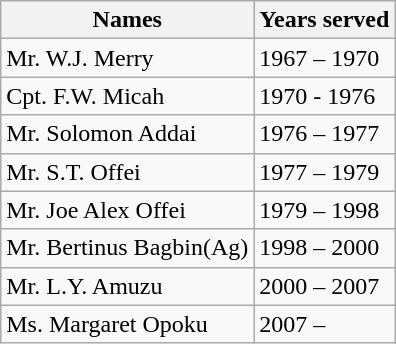<table class="wikitable">
<tr>
<th>Names</th>
<th>Years served</th>
</tr>
<tr>
<td>Mr. W.J. Merry</td>
<td>1967 – 1970</td>
</tr>
<tr>
<td>Cpt. F.W. Micah</td>
<td>1970 - 1976</td>
</tr>
<tr>
<td>Mr. Solomon Addai</td>
<td>1976 – 1977</td>
</tr>
<tr>
<td>Mr. S.T. Offei</td>
<td>1977 – 1979</td>
</tr>
<tr>
<td>Mr. Joe Alex Offei</td>
<td>1979 – 1998</td>
</tr>
<tr>
<td>Mr. Bertinus Bagbin(Ag)</td>
<td>1998 – 2000</td>
</tr>
<tr>
<td>Mr. L.Y. Amuzu</td>
<td>2000 – 2007</td>
</tr>
<tr>
<td>Ms. Margaret Opoku</td>
<td>2007 –</td>
</tr>
</table>
